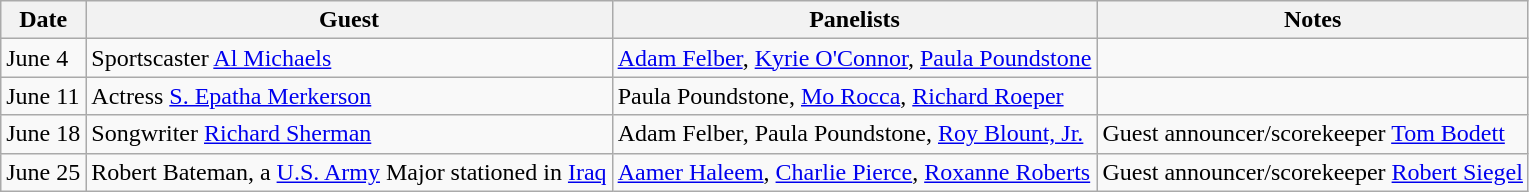<table class="wikitable">
<tr>
<th>Date</th>
<th>Guest</th>
<th>Panelists</th>
<th>Notes</th>
</tr>
<tr>
<td>June 4</td>
<td>Sportscaster <a href='#'>Al Michaels</a></td>
<td><a href='#'>Adam Felber</a>, <a href='#'>Kyrie O'Connor</a>, <a href='#'>Paula Poundstone</a></td>
<td></td>
</tr>
<tr>
<td>June 11</td>
<td>Actress <a href='#'>S. Epatha Merkerson</a></td>
<td>Paula Poundstone, <a href='#'>Mo Rocca</a>, <a href='#'>Richard Roeper</a></td>
<td></td>
</tr>
<tr>
<td>June 18</td>
<td>Songwriter <a href='#'>Richard Sherman</a></td>
<td>Adam Felber, Paula Poundstone, <a href='#'>Roy Blount, Jr.</a></td>
<td>Guest announcer/scorekeeper <a href='#'>Tom Bodett</a></td>
</tr>
<tr>
<td>June 25</td>
<td>Robert Bateman, a <a href='#'>U.S. Army</a> Major stationed in <a href='#'>Iraq</a></td>
<td><a href='#'>Aamer Haleem</a>, <a href='#'>Charlie Pierce</a>, <a href='#'>Roxanne Roberts</a></td>
<td>Guest announcer/scorekeeper <a href='#'>Robert Siegel</a></td>
</tr>
</table>
